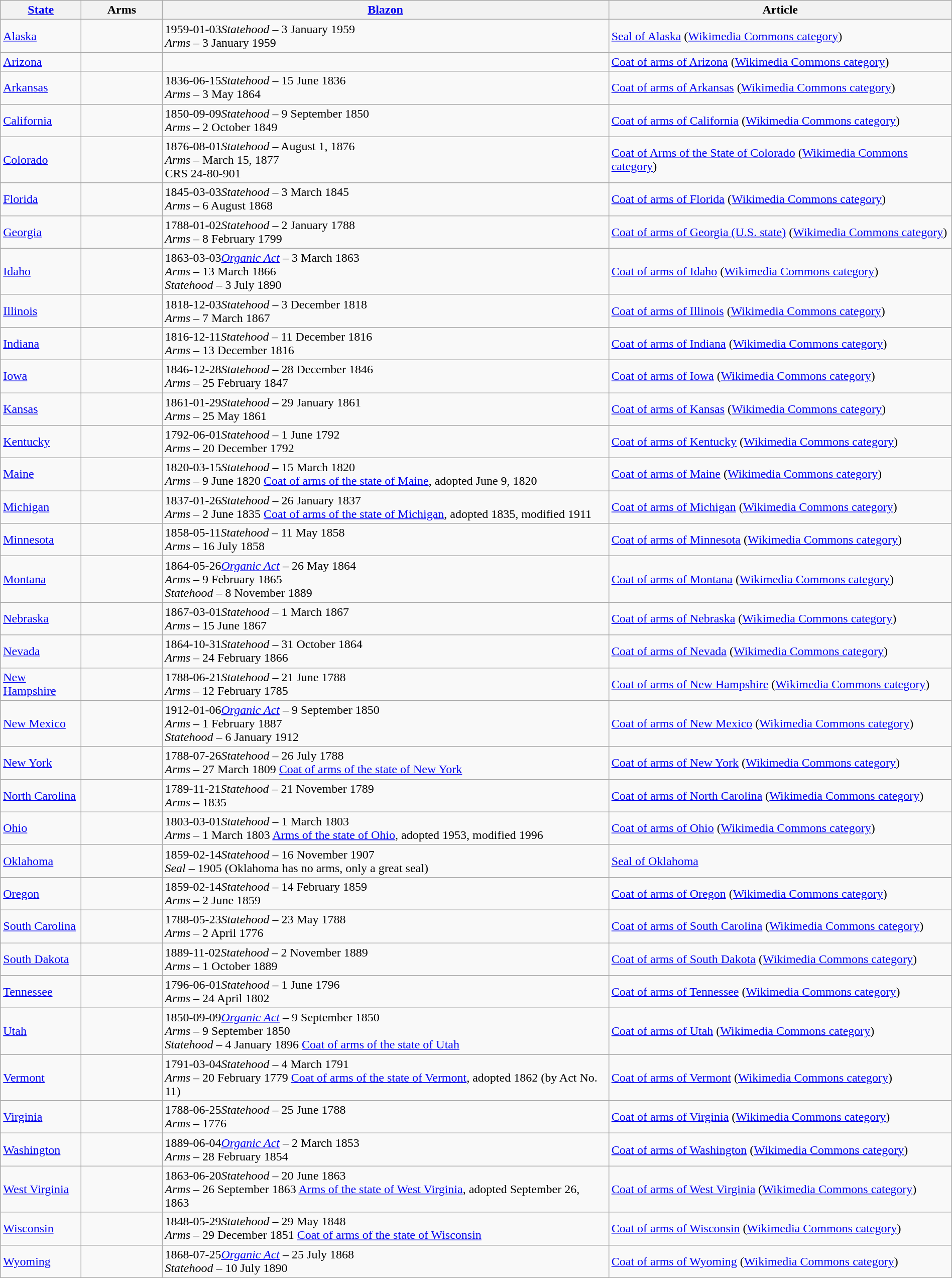<table class="wikitable sortable" style="width:100%">
<tr>
<th style="width:100px"><a href='#'>State</a></th>
<th style="width:100px" class="unsortable">Arms</th>
<th class="unsortable"><a href='#'>Blazon</a></th>
<th class="unsortable">Article</th>
</tr>
<tr>
<td><a href='#'>Alaska</a></td>
<td></td>
<td><span>1959-01-03</span><em>Statehood</em> – 3 January 1959<br><em>Arms</em> – 3 January 1959<br></td>
<td><a href='#'>Seal of Alaska</a> (<a href='#'>Wikimedia Commons category</a>)</td>
</tr>
<tr>
<td><a href='#'>Arizona</a></td>
<td></td>
<td></td>
<td><a href='#'>Coat of arms of Arizona</a> (<a href='#'>Wikimedia Commons category</a>)</td>
</tr>
<tr>
<td><a href='#'>Arkansas</a></td>
<td></td>
<td><span>1836-06-15</span><em>Statehood</em> – 15 June 1836<br><em>Arms</em> – 3 May 1864</td>
<td><a href='#'>Coat of arms of Arkansas</a> (<a href='#'>Wikimedia Commons category</a>)</td>
</tr>
<tr>
<td><a href='#'>California</a></td>
<td></td>
<td><span>1850-09-09</span><em>Statehood</em> – 9 September 1850<br><em>Arms</em> – 2 October 1849</td>
<td><a href='#'>Coat of arms of California</a> (<a href='#'>Wikimedia Commons category</a>)</td>
</tr>
<tr>
<td><a href='#'>Colorado</a></td>
<td></td>
<td><span>1876-08-01</span><em>Statehood</em> – August 1, 1876<br><em>Arms</em> – March 15, 1877<br>CRS 24-80-901</td>
<td><a href='#'>Coat of Arms of the State of Colorado</a> (<a href='#'>Wikimedia Commons category</a>)</td>
</tr>
<tr>
<td><a href='#'>Florida</a></td>
<td></td>
<td><span>1845-03-03</span><em>Statehood</em> – 3 March 1845<br><em>Arms</em> – 6 August 1868</td>
<td><a href='#'>Coat of arms of Florida</a> (<a href='#'>Wikimedia Commons category</a>)</td>
</tr>
<tr>
<td><a href='#'>Georgia</a></td>
<td></td>
<td><span>1788-01-02</span><em>Statehood</em> – 2 January 1788<br><em>Arms</em> – 8 February 1799</td>
<td><a href='#'>Coat of arms of Georgia (U.S. state)</a> (<a href='#'>Wikimedia Commons category</a>)</td>
</tr>
<tr>
<td><a href='#'>Idaho</a></td>
<td></td>
<td><span>1863-03-03</span><em><a href='#'>Organic Act</a></em> – 3 March 1863<br><em>Arms</em> – 13 March 1866<br><em>Statehood</em> – 3 July 1890</td>
<td><a href='#'>Coat of arms of Idaho</a> (<a href='#'>Wikimedia Commons category</a>)</td>
</tr>
<tr>
<td><a href='#'>Illinois</a></td>
<td></td>
<td><span>1818-12-03</span><em>Statehood</em> – 3 December 1818<br><em>Arms</em> – 7 March 1867</td>
<td><a href='#'>Coat of arms of Illinois</a> (<a href='#'>Wikimedia Commons category</a>)</td>
</tr>
<tr>
<td><a href='#'>Indiana</a></td>
<td></td>
<td><span>1816-12-11</span><em>Statehood</em> – 11 December 1816<br><em>Arms</em> – 13 December 1816</td>
<td><a href='#'>Coat of arms of Indiana</a> (<a href='#'>Wikimedia Commons category</a>)</td>
</tr>
<tr>
<td><a href='#'>Iowa</a></td>
<td></td>
<td><span>1846-12-28</span><em>Statehood</em> – 28 December 1846<br><em>Arms</em> – 25 February 1847</td>
<td><a href='#'>Coat of arms of Iowa</a> (<a href='#'>Wikimedia Commons category</a>)</td>
</tr>
<tr>
<td><a href='#'>Kansas</a></td>
<td></td>
<td><span>1861-01-29</span><em>Statehood</em> – 29 January 1861<br><em>Arms</em> – 25 May 1861</td>
<td><a href='#'>Coat of arms of Kansas</a> (<a href='#'>Wikimedia Commons category</a>)</td>
</tr>
<tr>
<td><a href='#'>Kentucky</a></td>
<td></td>
<td><span>1792-06-01</span><em>Statehood</em> – 1 June 1792<br><em>Arms</em> – 20 December 1792</td>
<td><a href='#'>Coat of arms of Kentucky</a> (<a href='#'>Wikimedia Commons category</a>)</td>
</tr>
<tr>
<td><a href='#'>Maine</a></td>
<td></td>
<td><span>1820-03-15</span><em>Statehood</em> – 15 March 1820<br><em>Arms</em> – 9 June 1820 <a href='#'>Coat of arms of the state of Maine</a>, adopted June 9, 1820</td>
<td><a href='#'>Coat of arms of Maine</a> (<a href='#'>Wikimedia Commons category</a>)</td>
</tr>
<tr>
<td><a href='#'>Michigan</a></td>
<td></td>
<td><span>1837-01-26</span><em>Statehood</em> – 26 January 1837<br><em>Arms</em> – 2 June 1835 <a href='#'>Coat of arms of the state of Michigan</a>, adopted 1835, modified 1911</td>
<td><a href='#'>Coat of arms of Michigan</a> (<a href='#'>Wikimedia Commons category</a>)</td>
</tr>
<tr>
<td><a href='#'>Minnesota</a></td>
<td></td>
<td><span>1858-05-11</span><em>Statehood</em> – 11 May 1858<br><em>Arms</em> – 16 July 1858</td>
<td><a href='#'>Coat of arms of Minnesota</a> (<a href='#'>Wikimedia Commons category</a>)</td>
</tr>
<tr>
<td><a href='#'>Montana</a></td>
<td></td>
<td><span>1864-05-26</span><em><a href='#'>Organic Act</a></em> – 26 May 1864<br><em>Arms</em> – 9 February 1865<br><em>Statehood</em> – 8 November 1889</td>
<td><a href='#'>Coat of arms of Montana</a> (<a href='#'>Wikimedia Commons category</a>)</td>
</tr>
<tr>
<td><a href='#'>Nebraska</a></td>
<td></td>
<td><span>1867-03-01</span><em>Statehood</em> – 1 March 1867<br><em>Arms</em> – 15 June 1867</td>
<td><a href='#'>Coat of arms of Nebraska</a> (<a href='#'>Wikimedia Commons category</a>)</td>
</tr>
<tr>
<td><a href='#'>Nevada</a></td>
<td></td>
<td><span>1864-10-31</span><em>Statehood</em> – 31 October 1864<br><em>Arms</em> – 24 February 1866</td>
<td><a href='#'>Coat of arms of Nevada</a> (<a href='#'>Wikimedia Commons category</a>)</td>
</tr>
<tr>
<td><a href='#'>New Hampshire</a></td>
<td></td>
<td><span>1788-06-21</span><em>Statehood</em> – 21 June 1788<br><em>Arms</em> – 12 February 1785</td>
<td><a href='#'>Coat of arms of New Hampshire</a> (<a href='#'>Wikimedia Commons category</a>)</td>
</tr>
<tr>
<td><a href='#'>New Mexico</a></td>
<td></td>
<td><span>1912-01-06</span><em><a href='#'>Organic Act</a></em> – 9 September 1850<br><em>Arms</em> – 1 February 1887<br><em>Statehood</em> – 6 January 1912</td>
<td><a href='#'>Coat of arms of New Mexico</a> (<a href='#'>Wikimedia Commons category</a>)</td>
</tr>
<tr>
<td><a href='#'>New York</a></td>
<td></td>
<td><span>1788-07-26</span><em>Statehood</em> – 26 July 1788<br><em>Arms</em> – 27 March 1809 <a href='#'>Coat of arms of the state of New York</a></td>
<td><a href='#'>Coat of arms of New York</a> (<a href='#'>Wikimedia Commons category</a>)</td>
</tr>
<tr>
<td><a href='#'>North Carolina</a></td>
<td></td>
<td><span>1789-11-21</span><em>Statehood</em> – 21 November 1789<br><em>Arms</em> – 1835</td>
<td><a href='#'>Coat of arms of North Carolina</a> (<a href='#'>Wikimedia Commons category</a>)</td>
</tr>
<tr>
<td><a href='#'>Ohio</a></td>
<td></td>
<td><span>1803-03-01</span><em>Statehood</em> – 1 March 1803<br><em>Arms</em> – 1 March 1803 <a href='#'>Arms of the state of Ohio</a>, adopted 1953, modified 1996</td>
<td><a href='#'>Coat of arms of Ohio</a> (<a href='#'>Wikimedia Commons category</a>)</td>
</tr>
<tr>
<td><a href='#'>Oklahoma</a></td>
<td></td>
<td><span>1859-02-14</span><em>Statehood</em> – 16 November 1907<br><em>Seal</em> – 1905 (Oklahoma has no arms, only a great seal)</td>
<td><a href='#'>Seal of Oklahoma</a></td>
</tr>
<tr>
<td><a href='#'>Oregon</a></td>
<td></td>
<td><span>1859-02-14</span><em>Statehood</em> – 14 February 1859<br><em>Arms</em> – 2 June 1859</td>
<td><a href='#'>Coat of arms of Oregon</a> (<a href='#'>Wikimedia Commons category</a>)</td>
</tr>
<tr>
<td><a href='#'>South Carolina</a></td>
<td></td>
<td><span>1788-05-23</span><em>Statehood</em> – 23 May 1788<br><em>Arms</em> – 2 April 1776</td>
<td><a href='#'>Coat of arms of South Carolina</a> (<a href='#'>Wikimedia Commons category</a>)</td>
</tr>
<tr>
<td><a href='#'>South Dakota</a></td>
<td></td>
<td><span>1889-11-02</span><em>Statehood</em> – 2 November 1889<br><em>Arms</em> – 1 October 1889</td>
<td><a href='#'>Coat of arms of South Dakota</a> (<a href='#'>Wikimedia Commons category</a>)</td>
</tr>
<tr>
<td><a href='#'>Tennessee</a></td>
<td></td>
<td><span>1796-06-01</span><em>Statehood</em> – 1 June 1796<br><em>Arms</em> – 24 April 1802</td>
<td><a href='#'>Coat of arms of Tennessee</a> (<a href='#'>Wikimedia Commons category</a>)</td>
</tr>
<tr>
<td><a href='#'>Utah</a></td>
<td></td>
<td><span>1850-09-09</span><em><a href='#'>Organic Act</a></em> – 9 September 1850<br><em>Arms</em> – 9 September 1850<br><em>Statehood</em> – 4 January 1896 <a href='#'>Coat of arms of the state of Utah</a></td>
<td><a href='#'>Coat of arms of Utah</a> (<a href='#'>Wikimedia Commons category</a>)</td>
</tr>
<tr>
<td><a href='#'>Vermont</a></td>
<td></td>
<td><span>1791-03-04</span><em>Statehood</em> – 4 March 1791<br><em>Arms</em> – 20 February 1779 <a href='#'>Coat of arms of the state of Vermont</a>, adopted 1862 (by Act No. 11)</td>
<td><a href='#'>Coat of arms of Vermont</a> (<a href='#'>Wikimedia Commons category</a>)</td>
</tr>
<tr>
<td><a href='#'>Virginia</a></td>
<td></td>
<td><span>1788-06-25</span><em>Statehood</em> – 25 June 1788<br><em>Arms</em> – 1776</td>
<td><a href='#'>Coat of arms of Virginia</a> (<a href='#'>Wikimedia Commons category</a>)</td>
</tr>
<tr>
<td><a href='#'>Washington</a></td>
<td></td>
<td><span>1889-06-04</span><em><a href='#'>Organic Act</a></em> – 2 March 1853<br><em>Arms</em> – 28 February 1854</td>
<td><a href='#'>Coat of arms of Washington</a> (<a href='#'>Wikimedia Commons category</a>)</td>
</tr>
<tr>
<td><a href='#'>West Virginia</a></td>
<td></td>
<td><span>1863-06-20</span><em>Statehood</em> – 20 June 1863<br><em>Arms</em> – 26 September 1863 <a href='#'>Arms of the state of West Virginia</a>, adopted September 26, 1863</td>
<td><a href='#'>Coat of arms of West Virginia</a> (<a href='#'>Wikimedia Commons category</a>)</td>
</tr>
<tr>
<td><a href='#'>Wisconsin</a></td>
<td></td>
<td><span>1848-05-29</span><em>Statehood</em> – 29 May 1848<br><em>Arms</em> – 29 December 1851 <a href='#'>Coat of arms of the state of Wisconsin</a></td>
<td><a href='#'>Coat of arms of Wisconsin</a> (<a href='#'>Wikimedia Commons category</a>)</td>
</tr>
<tr>
<td><a href='#'>Wyoming</a></td>
<td></td>
<td><span>1868-07-25</span><em><a href='#'>Organic Act</a></em> – 25 July 1868<br><em>Statehood</em> – 10 July 1890</td>
<td><a href='#'>Coat of arms of Wyoming</a> (<a href='#'>Wikimedia Commons category</a>)</td>
</tr>
</table>
